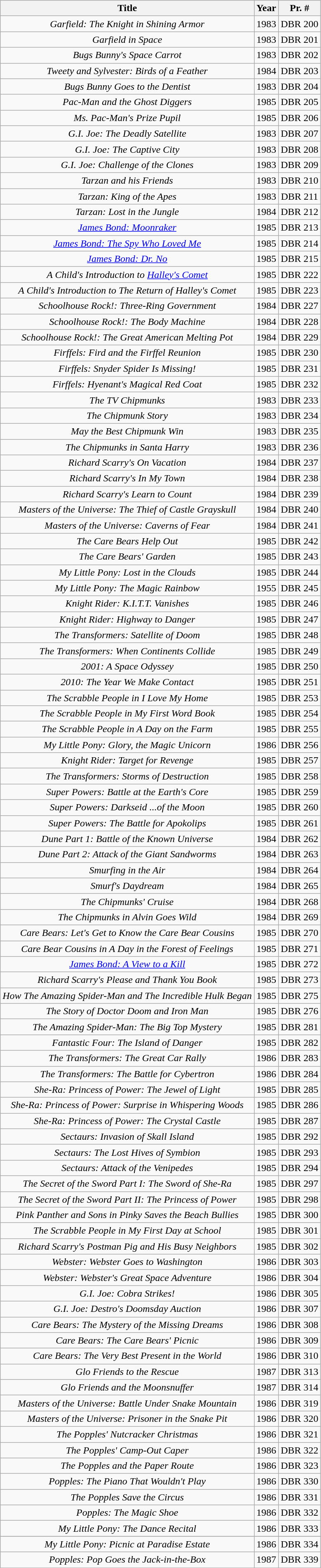<table class="wikitable" style="text-align:center">
<tr>
<th>Title</th>
<th>Year</th>
<th>Pr. #</th>
</tr>
<tr>
<td><em>Garfield: The Knight in Shining Armor</em></td>
<td>1983</td>
<td>DBR 200</td>
</tr>
<tr>
<td><em>Garfield in Space</em></td>
<td>1983</td>
<td>DBR 201</td>
</tr>
<tr>
<td><em>Bugs Bunny's Space Carrot</em></td>
<td>1983</td>
<td>DBR 202</td>
</tr>
<tr>
<td><em>Tweety and Sylvester: Birds of a Feather</em></td>
<td>1984</td>
<td>DBR 203</td>
</tr>
<tr>
<td><em>Bugs Bunny Goes to the Dentist</em></td>
<td>1983</td>
<td>DBR 204</td>
</tr>
<tr>
<td><em>Pac-Man and the Ghost Diggers</em></td>
<td>1985</td>
<td>DBR 205</td>
</tr>
<tr>
<td><em>Ms. Pac-Man's Prize Pupil</em></td>
<td>1985</td>
<td>DBR 206</td>
</tr>
<tr>
<td><em>G.I. Joe: The Deadly Satellite</em></td>
<td>1983</td>
<td>DBR 207</td>
</tr>
<tr>
<td><em>G.I. Joe: The Captive City</em></td>
<td>1983</td>
<td>DBR 208</td>
</tr>
<tr>
<td><em>G.I. Joe: Challenge of the Clones</em></td>
<td>1983</td>
<td>DBR 209</td>
</tr>
<tr>
<td><em>Tarzan and his Friends</em></td>
<td>1983</td>
<td>DBR 210</td>
</tr>
<tr>
<td><em>Tarzan: King of the Apes</em></td>
<td>1983</td>
<td>DBR 211</td>
</tr>
<tr>
<td><em>Tarzan: Lost in the Jungle</em></td>
<td>1984</td>
<td>DBR 212</td>
</tr>
<tr>
<td><em><a href='#'>James Bond: Moonraker</a></em></td>
<td>1985</td>
<td>DBR 213</td>
</tr>
<tr>
<td><em><a href='#'>James Bond: The Spy Who Loved Me</a></em></td>
<td>1985</td>
<td>DBR 214</td>
</tr>
<tr>
<td><em><a href='#'>James Bond: Dr. No</a></em></td>
<td>1985</td>
<td>DBR 215</td>
</tr>
<tr>
<td><em>A Child's Introduction to <a href='#'>Halley's Comet</a></em></td>
<td>1985</td>
<td>DBR 222</td>
</tr>
<tr>
<td><em>A Child's Introduction to The Return of Halley's Comet</em></td>
<td>1985</td>
<td>DBR 223</td>
</tr>
<tr>
<td><em>Schoolhouse Rock!: Three-Ring Government</em></td>
<td>1984</td>
<td>DBR 227</td>
</tr>
<tr>
<td><em>Schoolhouse Rock!: The Body Machine</em></td>
<td>1984</td>
<td>DBR 228</td>
</tr>
<tr>
<td><em>Schoolhouse Rock!: The Great American Melting Pot</em></td>
<td>1984</td>
<td>DBR 229</td>
</tr>
<tr>
<td><em>Firffels: Fird and the Firffel Reunion</em></td>
<td>1985</td>
<td>DBR 230</td>
</tr>
<tr>
<td><em>Firffels: Snyder Spider Is Missing!</em></td>
<td>1985</td>
<td>DBR 231</td>
</tr>
<tr>
<td><em>Firffels: Hyenant's Magical Red Coat</em></td>
<td>1985</td>
<td>DBR 232</td>
</tr>
<tr>
<td><em>The TV Chipmunks</em></td>
<td>1983</td>
<td>DBR 233</td>
</tr>
<tr>
<td><em>The Chipmunk Story</em></td>
<td>1983</td>
<td>DBR 234</td>
</tr>
<tr>
<td><em>May the Best Chipmunk Win</em></td>
<td>1983</td>
<td>DBR 235</td>
</tr>
<tr>
<td><em>The Chipmunks in Santa Harry</em></td>
<td>1983</td>
<td>DBR 236</td>
</tr>
<tr>
<td><em>Richard Scarry's On Vacation</em></td>
<td>1984</td>
<td>DBR 237</td>
</tr>
<tr>
<td><em>Richard Scarry's In My Town</em></td>
<td>1984</td>
<td>DBR 238</td>
</tr>
<tr>
<td><em>Richard Scarry's Learn to Count</em></td>
<td>1984</td>
<td>DBR 239</td>
</tr>
<tr>
<td><em>Masters of the Universe: The Thief of Castle Grayskull</em></td>
<td>1984</td>
<td>DBR 240</td>
</tr>
<tr>
<td><em>Masters of the Universe: Caverns of Fear</em></td>
<td>1984</td>
<td>DBR 241</td>
</tr>
<tr>
<td><em>The Care Bears Help Out</em></td>
<td>1985</td>
<td>DBR 242</td>
</tr>
<tr>
<td><em>The Care Bears' Garden</em></td>
<td>1985</td>
<td>DBR 243</td>
</tr>
<tr>
<td><em>My Little Pony: Lost in the Clouds</em></td>
<td>1985</td>
<td>DBR 244</td>
</tr>
<tr>
<td><em>My Little Pony: The Magic Rainbow</em></td>
<td>1955</td>
<td>DBR 245</td>
</tr>
<tr>
<td><em>Knight Rider: K.I.T.T. Vanishes</em></td>
<td>1985</td>
<td>DBR 246</td>
</tr>
<tr>
<td><em>Knight Rider: Highway to Danger</em></td>
<td>1985</td>
<td>DBR 247</td>
</tr>
<tr>
<td><em>The Transformers: Satellite of Doom</em></td>
<td>1985</td>
<td>DBR 248</td>
</tr>
<tr>
<td><em>The Transformers: When Continents Collide</em></td>
<td>1985</td>
<td>DBR 249</td>
</tr>
<tr>
<td><em>2001: A Space Odyssey</em></td>
<td>1985</td>
<td>DBR 250</td>
</tr>
<tr>
<td><em>2010: The Year We Make Contact</em></td>
<td>1985</td>
<td>DBR 251</td>
</tr>
<tr>
<td><em>The Scrabble People in I Love My Home</em></td>
<td>1985</td>
<td>DBR 253</td>
</tr>
<tr>
<td><em>The Scrabble People in My First Word Book</em></td>
<td>1985</td>
<td>DBR 254</td>
</tr>
<tr>
<td><em>The Scrabble People in A Day on the Farm</em></td>
<td>1985</td>
<td>DBR 255</td>
</tr>
<tr>
<td><em>My Little Pony: Glory, the Magic Unicorn</em></td>
<td>1986</td>
<td>DBR 256</td>
</tr>
<tr>
<td><em>Knight Rider: Target for Revenge</em></td>
<td>1985</td>
<td>DBR 257</td>
</tr>
<tr>
<td><em>The Transformers: Storms of Destruction</em></td>
<td>1985</td>
<td>DBR 258</td>
</tr>
<tr>
<td><em>Super Powers: Battle at the Earth's Core</em></td>
<td>1985</td>
<td>DBR 259</td>
</tr>
<tr>
<td><em>Super Powers: Darkseid ...of the Moon</em></td>
<td>1985</td>
<td>DBR 260</td>
</tr>
<tr>
<td><em>Super Powers: The Battle for Apokolips</em></td>
<td>1985</td>
<td>DBR 261</td>
</tr>
<tr>
<td><em>Dune Part 1: Battle of the Known Universe</em></td>
<td>1984</td>
<td>DBR 262</td>
</tr>
<tr>
<td><em>Dune Part 2: Attack of the Giant Sandworms</em></td>
<td>1984</td>
<td>DBR 263</td>
</tr>
<tr>
<td><em>Smurfing in the Air</em></td>
<td>1984</td>
<td>DBR 264</td>
</tr>
<tr>
<td><em>Smurf's Daydream</em></td>
<td>1984</td>
<td>DBR 265</td>
</tr>
<tr>
<td><em>The Chipmunks' Cruise</em></td>
<td>1984</td>
<td>DBR 268</td>
</tr>
<tr>
<td><em>The Chipmunks in Alvin Goes Wild</em></td>
<td>1984</td>
<td>DBR 269</td>
</tr>
<tr>
<td><em>Care Bears: Let's Get to Know the Care Bear Cousins</em></td>
<td>1985</td>
<td>DBR 270</td>
</tr>
<tr>
<td><em>Care Bear Cousins in A Day in the Forest of Feelings</em></td>
<td>1985</td>
<td>DBR 271</td>
</tr>
<tr>
<td><em><a href='#'>James Bond: A View to a Kill</a></em></td>
<td>1985</td>
<td>DBR 272</td>
</tr>
<tr>
<td><em>Richard Scarry's Please and Thank You Book</em></td>
<td>1985</td>
<td>DBR 273</td>
</tr>
<tr>
<td><em>How The Amazing Spider-Man and The Incredible Hulk Began</em></td>
<td>1985</td>
<td>DBR 275</td>
</tr>
<tr>
<td><em>The Story of Doctor Doom and Iron Man</em></td>
<td>1985</td>
<td>DBR 276</td>
</tr>
<tr>
<td><em>The Amazing Spider-Man: The Big Top Mystery</em></td>
<td>1985</td>
<td>DBR 281</td>
</tr>
<tr>
<td><em>Fantastic Four: The Island of Danger</em></td>
<td>1985</td>
<td>DBR 282</td>
</tr>
<tr>
<td><em>The Transformers: The Great Car Rally</em></td>
<td>1986</td>
<td>DBR 283</td>
</tr>
<tr>
<td><em>The Transformers: The Battle for Cybertron</em></td>
<td>1986</td>
<td>DBR 284</td>
</tr>
<tr>
<td><em>She-Ra: Princess of Power: The Jewel of Light</em></td>
<td>1985</td>
<td>DBR 285</td>
</tr>
<tr>
<td><em>She-Ra: Princess of Power: Surprise in Whispering Woods</em></td>
<td>1985</td>
<td>DBR 286</td>
</tr>
<tr>
<td><em>She-Ra: Princess of Power: The Crystal Castle</em></td>
<td>1985</td>
<td>DBR 287</td>
</tr>
<tr>
<td><em>Sectaurs: Invasion of Skall Island</em></td>
<td>1985</td>
<td>DBR 292</td>
</tr>
<tr>
<td><em>Sectaurs: The Lost Hives of Symbion</em></td>
<td>1985</td>
<td>DBR 293</td>
</tr>
<tr>
<td><em>Sectaurs: Attack of the Venipedes</em></td>
<td>1985</td>
<td>DBR 294</td>
</tr>
<tr>
<td><em>The Secret of the Sword Part I: The Sword of She-Ra</em></td>
<td>1985</td>
<td>DBR 297</td>
</tr>
<tr>
<td><em>The Secret of the Sword Part II: The Princess of Power</em></td>
<td>1985</td>
<td>DBR 298</td>
</tr>
<tr>
<td><em>Pink Panther and Sons in Pinky Saves the Beach Bullies</em></td>
<td>1985</td>
<td>DBR 300</td>
</tr>
<tr>
<td><em>The Scrabble People in My First Day at School</em></td>
<td>1985</td>
<td>DBR 301</td>
</tr>
<tr>
<td><em>Richard Scarry's Postman Pig and His Busy Neighbors</em></td>
<td>1985</td>
<td>DBR 302</td>
</tr>
<tr>
<td><em>Webster: Webster Goes to Washington</em></td>
<td>1986</td>
<td>DBR 303</td>
</tr>
<tr>
<td><em>Webster: Webster's Great Space Adventure</em></td>
<td>1986</td>
<td>DBR 304</td>
</tr>
<tr>
<td><em>G.I. Joe: Cobra Strikes!</em></td>
<td>1986</td>
<td>DBR 305</td>
</tr>
<tr>
<td><em>G.I. Joe: Destro's Doomsday Auction</em></td>
<td>1986</td>
<td>DBR 307</td>
</tr>
<tr>
<td><em>Care Bears: The Mystery of the Missing Dreams</em></td>
<td>1986</td>
<td>DBR 308</td>
</tr>
<tr>
<td><em>Care Bears: The Care Bears' Picnic</em></td>
<td>1986</td>
<td>DBR 309</td>
</tr>
<tr>
<td><em>Care Bears: The Very Best Present in the World</em></td>
<td>1986</td>
<td>DBR 310</td>
</tr>
<tr>
<td><em>Glo Friends to the Rescue</em></td>
<td>1987</td>
<td>DBR 313</td>
</tr>
<tr>
<td><em>Glo Friends and the Moonsnuffer</em></td>
<td>1987</td>
<td>DBR 314</td>
</tr>
<tr>
<td><em>Masters of the Universe: Battle Under Snake Mountain</em></td>
<td>1986</td>
<td>DBR 319</td>
</tr>
<tr>
<td><em>Masters of the Universe: Prisoner in the Snake Pit</em></td>
<td>1986</td>
<td>DBR 320</td>
</tr>
<tr>
<td><em>The Popples' Nutcracker Christmas</em></td>
<td>1986</td>
<td>DBR 321</td>
</tr>
<tr>
<td><em>The Popples' Camp-Out Caper</em></td>
<td>1986</td>
<td>DBR 322</td>
</tr>
<tr>
<td><em>The Popples and the Paper Route</em></td>
<td>1986</td>
<td>DBR 323</td>
</tr>
<tr>
<td><em>Popples: The Piano That Wouldn't Play</em></td>
<td>1986</td>
<td>DBR 330</td>
</tr>
<tr>
<td><em>The Popples Save the Circus</em></td>
<td>1986</td>
<td>DBR 331</td>
</tr>
<tr>
<td><em>Popples: The Magic Shoe</em></td>
<td>1986</td>
<td>DBR 332</td>
</tr>
<tr>
<td><em>My Little Pony: The Dance Recital</em></td>
<td>1986</td>
<td>DBR 333</td>
</tr>
<tr>
</tr>
<tr>
<td><em>My Little Pony: Picnic at Paradise Estate</em></td>
<td>1986</td>
<td>DBR 334</td>
</tr>
<tr>
<td><em>Popples: Pop Goes the Jack-in-the-Box</em></td>
<td>1987</td>
<td>DBR 339</td>
</tr>
</table>
